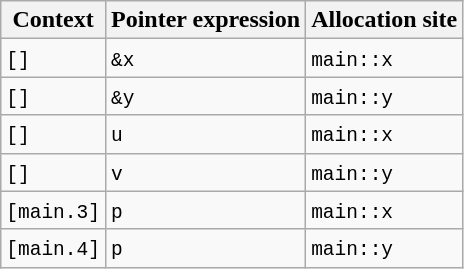<table class="wikitable">
<tr>
<th>Context</th>
<th>Pointer expression</th>
<th>Allocation site</th>
</tr>
<tr>
<td><code>[]</code></td>
<td><code>&x</code></td>
<td><code>main::x</code></td>
</tr>
<tr>
<td><code>[]</code></td>
<td><code>&y</code></td>
<td><code>main::y</code></td>
</tr>
<tr>
<td><code>[]</code></td>
<td><code>u</code></td>
<td><code>main::x</code></td>
</tr>
<tr>
<td><code>[]</code></td>
<td><code>v</code></td>
<td><code>main::y</code></td>
</tr>
<tr>
<td><code>[main.3]</code></td>
<td><code>p</code></td>
<td><code>main::x</code></td>
</tr>
<tr>
<td><code>[main.4]</code></td>
<td><code>p</code></td>
<td><code>main::y</code></td>
</tr>
</table>
